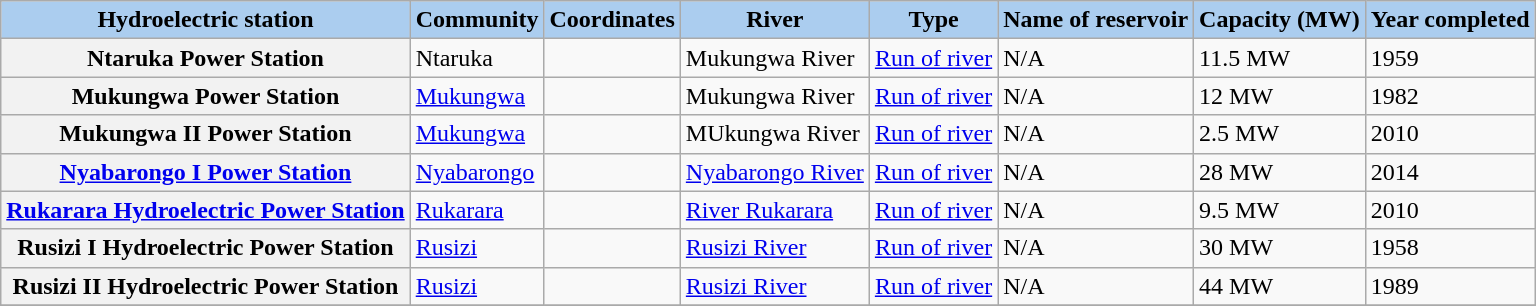<table class="wikitable sortable">
<tr>
<th style="background:#abcdef;">Hydroelectric station</th>
<th style="background:#abcdef;">Community</th>
<th style="background:#abcdef;">Coordinates</th>
<th style="background:#abcdef;">River</th>
<th style="background:#abcdef;">Type</th>
<th style="background:#abcdef;">Name of reservoir</th>
<th style="background:#abcdef;">Capacity (MW)</th>
<th style="background:#abcdef;">Year completed</th>
</tr>
<tr>
<th>Ntaruka Power Station</th>
<td>Ntaruka</td>
<td></td>
<td>Mukungwa River</td>
<td><a href='#'>Run of river</a></td>
<td>N/A</td>
<td>11.5 MW</td>
<td>1959</td>
</tr>
<tr>
<th>Mukungwa Power Station</th>
<td><a href='#'>Mukungwa</a></td>
<td></td>
<td>Mukungwa River</td>
<td><a href='#'>Run of river</a></td>
<td>N/A</td>
<td>12 MW</td>
<td>1982</td>
</tr>
<tr>
<th>Mukungwa II Power Station</th>
<td><a href='#'>Mukungwa</a></td>
<td></td>
<td>MUkungwa River</td>
<td><a href='#'>Run of river</a></td>
<td>N/A</td>
<td>2.5 MW</td>
<td>2010</td>
</tr>
<tr>
<th><a href='#'>Nyabarongo I Power Station</a></th>
<td><a href='#'>Nyabarongo</a></td>
<td></td>
<td><a href='#'>Nyabarongo River</a></td>
<td><a href='#'>Run of river</a></td>
<td>N/A</td>
<td>28 MW</td>
<td>2014</td>
</tr>
<tr>
<th><a href='#'>Rukarara Hydroelectric Power Station</a></th>
<td><a href='#'>Rukarara</a></td>
<td></td>
<td><a href='#'>River Rukarara</a></td>
<td><a href='#'>Run of river</a></td>
<td>N/A</td>
<td>9.5 MW</td>
<td>2010</td>
</tr>
<tr>
<th>Rusizi I Hydroelectric Power Station</th>
<td><a href='#'>Rusizi</a></td>
<td></td>
<td><a href='#'>Rusizi River</a></td>
<td><a href='#'>Run of river</a></td>
<td>N/A</td>
<td>30 MW</td>
<td>1958</td>
</tr>
<tr>
<th>Rusizi II Hydroelectric Power Station</th>
<td><a href='#'>Rusizi</a></td>
<td></td>
<td><a href='#'>Rusizi River</a></td>
<td><a href='#'>Run of river</a></td>
<td>N/A</td>
<td>44 MW</td>
<td>1989</td>
</tr>
<tr>
</tr>
</table>
